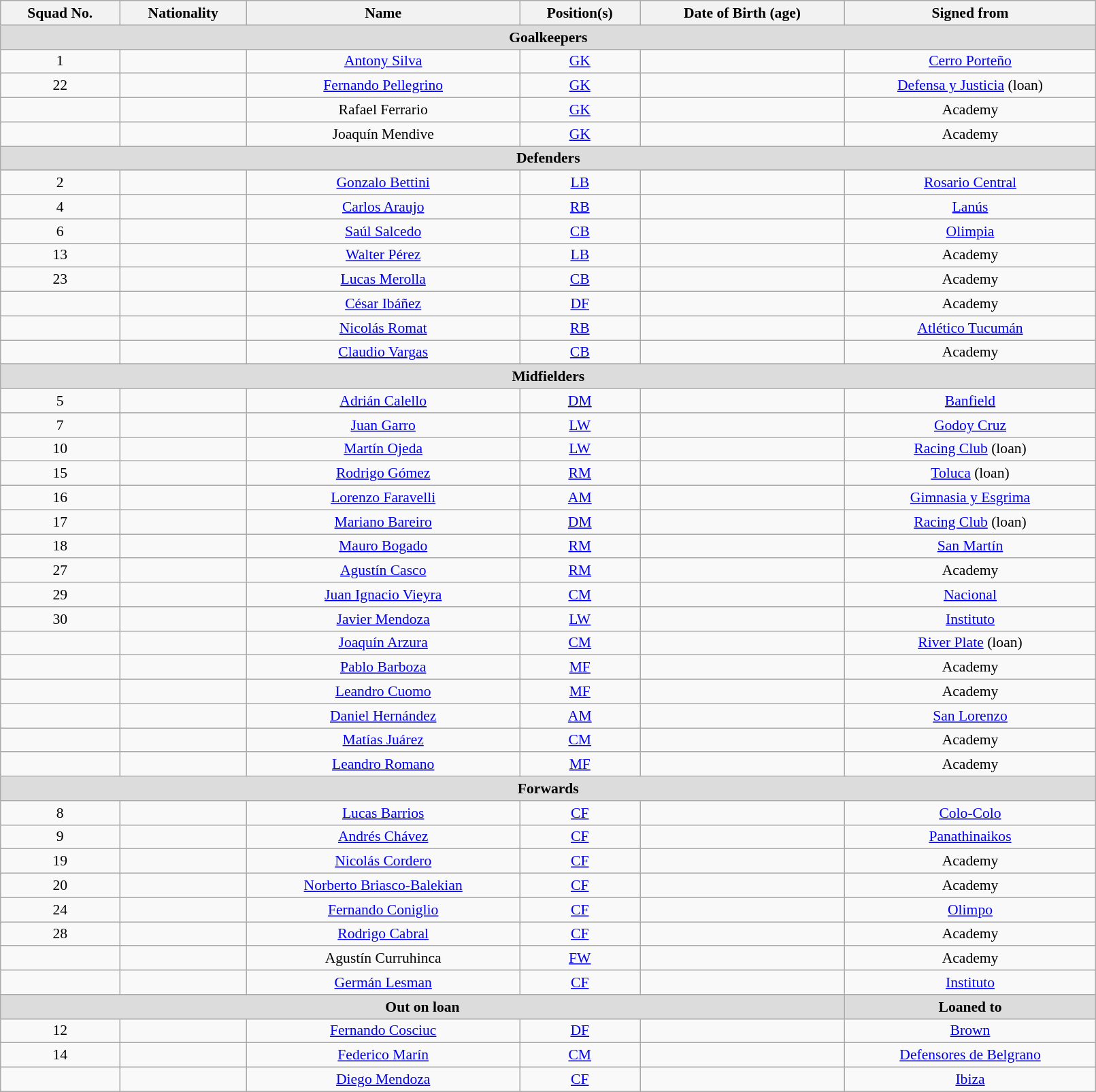<table class="wikitable sortable" style="text-align:center; font-size:90%; width:85%;">
<tr>
<th style="background:#; color:; text-align:center;">Squad No.</th>
<th style="background:#; color:; text-align:center;">Nationality</th>
<th style="background:#; color:; text-align:center;">Name</th>
<th style="background:#; color:; text-align:center;">Position(s)</th>
<th style="background:#; color:; text-align:center;">Date of Birth (age)</th>
<th style="background:#; color:; text-align:center;">Signed from</th>
</tr>
<tr>
<th colspan="6" style="background:#dcdcdc; text-align:center;">Goalkeepers</th>
</tr>
<tr>
<td>1</td>
<td></td>
<td><a href='#'>Antony Silva</a></td>
<td><a href='#'>GK</a></td>
<td></td>
<td>  <a href='#'>Cerro Porteño</a></td>
</tr>
<tr>
<td>22</td>
<td></td>
<td><a href='#'>Fernando Pellegrino</a></td>
<td><a href='#'>GK</a></td>
<td></td>
<td> <a href='#'>Defensa y Justicia</a> (loan)</td>
</tr>
<tr>
<td></td>
<td></td>
<td>Rafael Ferrario</td>
<td><a href='#'>GK</a></td>
<td></td>
<td>Academy</td>
</tr>
<tr>
<td></td>
<td></td>
<td>Joaquín Mendive</td>
<td><a href='#'>GK</a></td>
<td></td>
<td>Academy</td>
</tr>
<tr>
<th colspan="7" style="background:#dcdcdc; text-align:center;">Defenders</th>
</tr>
<tr>
<td>2</td>
<td></td>
<td><a href='#'>Gonzalo Bettini</a></td>
<td><a href='#'>LB</a></td>
<td></td>
<td> <a href='#'>Rosario Central</a></td>
</tr>
<tr>
<td>4</td>
<td></td>
<td><a href='#'>Carlos Araujo</a></td>
<td><a href='#'>RB</a></td>
<td></td>
<td> <a href='#'>Lanús</a></td>
</tr>
<tr>
<td>6</td>
<td></td>
<td><a href='#'>Saúl Salcedo</a></td>
<td><a href='#'>CB</a></td>
<td></td>
<td> <a href='#'>Olimpia</a></td>
</tr>
<tr>
<td>13</td>
<td></td>
<td><a href='#'>Walter Pérez</a></td>
<td><a href='#'>LB</a></td>
<td></td>
<td>Academy</td>
</tr>
<tr>
<td>23</td>
<td></td>
<td><a href='#'>Lucas Merolla</a></td>
<td><a href='#'>CB</a></td>
<td></td>
<td>Academy</td>
</tr>
<tr>
<td></td>
<td></td>
<td><a href='#'>César Ibáñez</a></td>
<td><a href='#'>DF</a></td>
<td></td>
<td>Academy</td>
</tr>
<tr>
<td></td>
<td></td>
<td><a href='#'>Nicolás Romat</a></td>
<td><a href='#'>RB</a></td>
<td></td>
<td> <a href='#'>Atlético Tucumán</a></td>
</tr>
<tr>
<td></td>
<td></td>
<td><a href='#'>Claudio Vargas</a></td>
<td><a href='#'>CB</a></td>
<td></td>
<td>Academy</td>
</tr>
<tr>
<th colspan="7" style="background:#dcdcdc; text-align:center;">Midfielders</th>
</tr>
<tr>
<td>5</td>
<td></td>
<td><a href='#'>Adrián Calello</a></td>
<td><a href='#'>DM</a></td>
<td></td>
<td> <a href='#'>Banfield</a></td>
</tr>
<tr>
<td>7</td>
<td></td>
<td><a href='#'>Juan Garro</a></td>
<td><a href='#'>LW</a></td>
<td></td>
<td> <a href='#'>Godoy Cruz</a></td>
</tr>
<tr>
<td>10</td>
<td></td>
<td><a href='#'>Martín Ojeda</a></td>
<td><a href='#'>LW</a></td>
<td></td>
<td> <a href='#'>Racing Club</a> (loan)</td>
</tr>
<tr>
<td>15</td>
<td></td>
<td><a href='#'>Rodrigo Gómez</a></td>
<td><a href='#'>RM</a></td>
<td></td>
<td> <a href='#'>Toluca</a> (loan)</td>
</tr>
<tr>
<td>16</td>
<td></td>
<td><a href='#'>Lorenzo Faravelli</a></td>
<td><a href='#'>AM</a></td>
<td></td>
<td> <a href='#'>Gimnasia y Esgrima</a></td>
</tr>
<tr>
<td>17</td>
<td></td>
<td><a href='#'>Mariano Bareiro</a></td>
<td><a href='#'>DM</a></td>
<td></td>
<td> <a href='#'>Racing Club</a> (loan)</td>
</tr>
<tr>
<td>18</td>
<td></td>
<td><a href='#'>Mauro Bogado</a></td>
<td><a href='#'>RM</a></td>
<td></td>
<td> <a href='#'>San Martín</a></td>
</tr>
<tr>
<td>27</td>
<td></td>
<td><a href='#'>Agustín Casco</a></td>
<td><a href='#'>RM</a></td>
<td></td>
<td>Academy</td>
</tr>
<tr>
<td>29</td>
<td></td>
<td><a href='#'>Juan Ignacio Vieyra</a></td>
<td><a href='#'>CM</a></td>
<td></td>
<td> <a href='#'>Nacional</a></td>
</tr>
<tr>
<td>30</td>
<td></td>
<td><a href='#'>Javier Mendoza</a></td>
<td><a href='#'>LW</a></td>
<td></td>
<td> <a href='#'>Instituto</a></td>
</tr>
<tr>
<td></td>
<td></td>
<td><a href='#'>Joaquín Arzura</a></td>
<td><a href='#'>CM</a></td>
<td></td>
<td> <a href='#'>River Plate</a> (loan)</td>
</tr>
<tr>
<td></td>
<td></td>
<td><a href='#'>Pablo Barboza</a></td>
<td><a href='#'>MF</a></td>
<td></td>
<td>Academy</td>
</tr>
<tr>
<td></td>
<td></td>
<td><a href='#'>Leandro Cuomo</a></td>
<td><a href='#'>MF</a></td>
<td></td>
<td>Academy</td>
</tr>
<tr>
<td></td>
<td></td>
<td><a href='#'>Daniel Hernández</a></td>
<td><a href='#'>AM</a></td>
<td></td>
<td> <a href='#'>San Lorenzo</a></td>
</tr>
<tr>
<td></td>
<td></td>
<td><a href='#'>Matías Juárez</a></td>
<td><a href='#'>CM</a></td>
<td></td>
<td>Academy</td>
</tr>
<tr>
<td></td>
<td></td>
<td><a href='#'>Leandro Romano</a></td>
<td><a href='#'>MF</a></td>
<td></td>
<td>Academy</td>
</tr>
<tr>
<th colspan="7" style="background:#dcdcdc; text-align:center;">Forwards</th>
</tr>
<tr>
<td>8</td>
<td></td>
<td><a href='#'>Lucas Barrios</a></td>
<td><a href='#'>CF</a></td>
<td></td>
<td> <a href='#'>Colo-Colo</a></td>
</tr>
<tr>
<td>9</td>
<td></td>
<td><a href='#'>Andrés Chávez</a></td>
<td><a href='#'>CF</a></td>
<td></td>
<td> <a href='#'>Panathinaikos</a></td>
</tr>
<tr>
<td>19</td>
<td></td>
<td><a href='#'>Nicolás Cordero</a></td>
<td><a href='#'>CF</a></td>
<td></td>
<td>Academy</td>
</tr>
<tr>
<td>20</td>
<td></td>
<td><a href='#'>Norberto Briasco-Balekian</a></td>
<td><a href='#'>CF</a></td>
<td></td>
<td>Academy</td>
</tr>
<tr>
<td>24</td>
<td></td>
<td><a href='#'>Fernando Coniglio</a></td>
<td><a href='#'>CF</a></td>
<td></td>
<td> <a href='#'>Olimpo</a></td>
</tr>
<tr>
<td>28</td>
<td></td>
<td><a href='#'>Rodrigo Cabral</a></td>
<td><a href='#'>CF</a></td>
<td></td>
<td>Academy</td>
</tr>
<tr>
<td></td>
<td></td>
<td>Agustín Curruhinca</td>
<td><a href='#'>FW</a></td>
<td></td>
<td>Academy</td>
</tr>
<tr>
<td></td>
<td></td>
<td><a href='#'>Germán Lesman</a></td>
<td><a href='#'>CF</a></td>
<td></td>
<td> <a href='#'>Instituto</a></td>
</tr>
<tr>
<th colspan="5" style="background:#dcdcdc; text-align:center;">Out on loan</th>
<th colspan="1" style="background:#dcdcdc; text-align:center;">Loaned to</th>
</tr>
<tr>
<td>12</td>
<td></td>
<td><a href='#'>Fernando Cosciuc</a></td>
<td><a href='#'>DF</a></td>
<td></td>
<td> <a href='#'>Brown</a></td>
</tr>
<tr>
<td>14</td>
<td></td>
<td><a href='#'>Federico Marín</a></td>
<td><a href='#'>CM</a></td>
<td></td>
<td> <a href='#'>Defensores de Belgrano</a></td>
</tr>
<tr>
<td></td>
<td></td>
<td><a href='#'>Diego Mendoza</a></td>
<td><a href='#'>CF</a></td>
<td></td>
<td> <a href='#'>Ibiza</a></td>
</tr>
</table>
